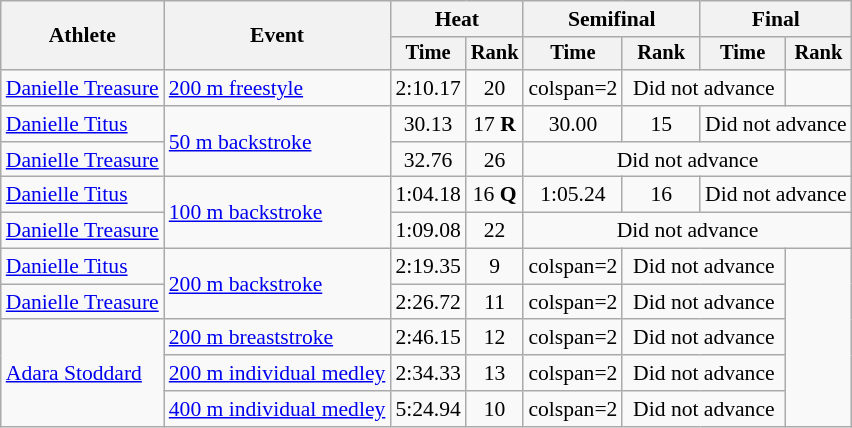<table class=wikitable style=font-size:90%>
<tr>
<th rowspan=2>Athlete</th>
<th rowspan=2>Event</th>
<th colspan=2>Heat</th>
<th colspan=2>Semifinal</th>
<th colspan=2>Final</th>
</tr>
<tr style=font-size:95%>
<th>Time</th>
<th>Rank</th>
<th>Time</th>
<th>Rank</th>
<th>Time</th>
<th>Rank</th>
</tr>
<tr align=center>
<td align=left><a href='#'>Danielle Treasure</a></td>
<td align=left rowspan="1"><a href='#'>200 m freestyle</a></td>
<td>2:10.17</td>
<td>20</td>
<td>colspan=2 </td>
<td colspan=2>Did not advance</td>
</tr>
<tr align=center>
<td align=left><a href='#'>Danielle Titus</a></td>
<td align=left rowspan="2"><a href='#'>50 m backstroke</a></td>
<td>30.13</td>
<td>17 <strong>R</strong></td>
<td>30.00</td>
<td>15</td>
<td colspan=2>Did not advance</td>
</tr>
<tr align=center>
<td align=left><a href='#'>Danielle Treasure</a></td>
<td>32.76</td>
<td>26</td>
<td colspan="4">Did not advance</td>
</tr>
<tr align=center>
<td align=left><a href='#'>Danielle Titus</a></td>
<td align=left rowspan="2"><a href='#'>100 m backstroke</a></td>
<td>1:04.18</td>
<td>16 <strong>Q</strong></td>
<td>1:05.24</td>
<td>16</td>
<td colspan=2>Did not advance</td>
</tr>
<tr align=center>
<td align=left><a href='#'>Danielle Treasure</a></td>
<td>1:09.08</td>
<td>22</td>
<td colspan=4>Did not advance</td>
</tr>
<tr align=center>
<td align=left><a href='#'>Danielle Titus</a></td>
<td align=left rowspan="2"><a href='#'>200 m backstroke</a></td>
<td>2:19.35</td>
<td>9</td>
<td>colspan=2 </td>
<td colspan=2>Did not advance</td>
</tr>
<tr align=center>
<td align=left><a href='#'>Danielle Treasure</a></td>
<td>2:26.72</td>
<td>11</td>
<td>colspan=2 </td>
<td colspan=2>Did not advance</td>
</tr>
<tr align=center>
<td align=left rowspan=3><a href='#'>Adara Stoddard</a></td>
<td align=left rowspan="1"><a href='#'>200 m breaststroke</a></td>
<td>2:46.15</td>
<td>12</td>
<td>colspan=2 </td>
<td colspan=2>Did not advance</td>
</tr>
<tr align=center>
<td align=left rowspan="1"><a href='#'>200 m individual medley</a></td>
<td>2:34.33</td>
<td>13</td>
<td>colspan=2 </td>
<td colspan=2>Did not advance</td>
</tr>
<tr align=center>
<td align=left rowspan="1"><a href='#'>400 m individual medley</a></td>
<td>5:24.94</td>
<td>10</td>
<td>colspan=2 </td>
<td colspan=2>Did not advance</td>
</tr>
</table>
